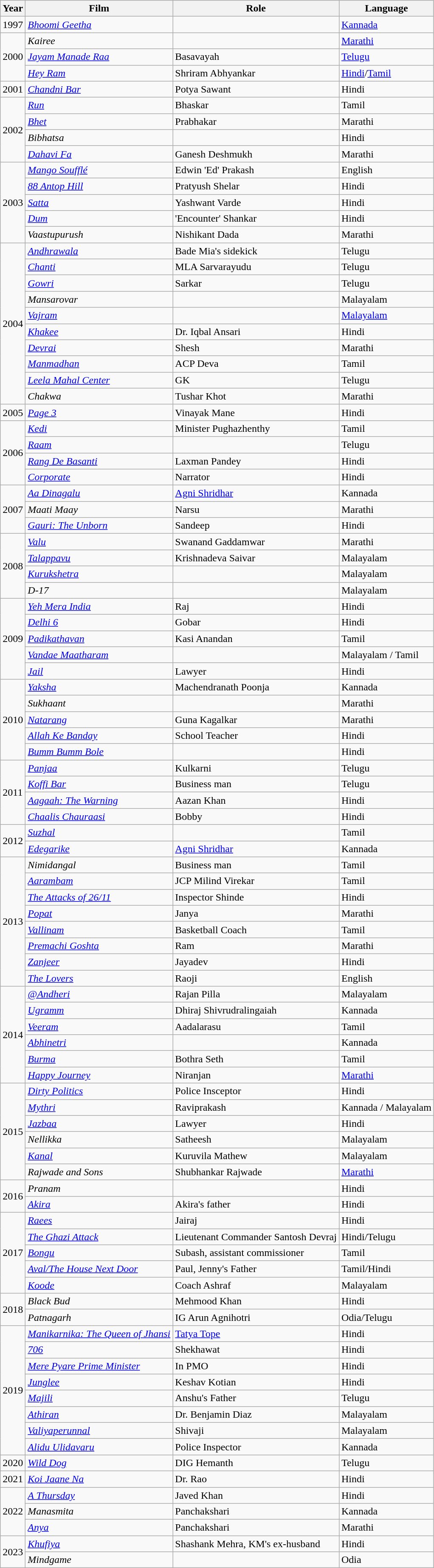<table class="wikitable sortable">
<tr>
<th>Year</th>
<th>Film</th>
<th>Role</th>
<th>Language</th>
</tr>
<tr>
<td>1997</td>
<td><em><a href='#'>Bhoomi Geetha</a></em></td>
<td></td>
<td><a href='#'>Kannada</a></td>
</tr>
<tr>
<td rowspan="3">2000</td>
<td><em>Kairee</em></td>
<td></td>
<td><a href='#'>Marathi</a></td>
</tr>
<tr>
<td><em><a href='#'>Jayam Manade Raa</a></em></td>
<td>Basavayah</td>
<td><a href='#'>Telugu</a></td>
</tr>
<tr>
<td><em><a href='#'>Hey Ram</a></em></td>
<td>Shriram Abhyankar</td>
<td><a href='#'>Hindi</a>/<a href='#'>Tamil</a></td>
</tr>
<tr>
<td>2001</td>
<td><em><a href='#'>Chandni Bar</a></em></td>
<td>Potya Sawant</td>
<td>Hindi</td>
</tr>
<tr>
<td rowspan="4">2002</td>
<td><em><a href='#'>Run</a></em></td>
<td>Bhaskar</td>
<td>Tamil</td>
</tr>
<tr>
<td><em><a href='#'>Bhet</a></em></td>
<td>Prabhakar</td>
<td>Marathi</td>
</tr>
<tr>
<td><em>Bibhatsa</em></td>
<td></td>
<td>Hindi</td>
</tr>
<tr>
<td><em><a href='#'>Dahavi Fa</a></em></td>
<td>Ganesh Deshmukh</td>
<td>Marathi</td>
</tr>
<tr>
<td rowspan="5">2003</td>
<td><em><a href='#'>Mango Soufflé</a></em></td>
<td>Edwin 'Ed' Prakash</td>
<td>English</td>
</tr>
<tr>
<td><em><a href='#'>88 Antop Hill</a></em></td>
<td>Pratyush Shelar</td>
<td>Hindi</td>
</tr>
<tr>
<td><em><a href='#'>Satta</a></em></td>
<td>Yashwant Varde</td>
<td>Hindi</td>
</tr>
<tr>
<td><em><a href='#'>Dum</a></em></td>
<td>'Encounter' Shankar</td>
<td>Hindi</td>
</tr>
<tr>
<td><em>Vaastupurush</em></td>
<td>Nishikant Dada</td>
<td>Marathi</td>
</tr>
<tr>
<td rowspan="10">2004</td>
<td><em><a href='#'>Andhrawala</a></em></td>
<td>Bade Mia's sidekick</td>
<td>Telugu</td>
</tr>
<tr>
<td><em><a href='#'>Chanti</a></em></td>
<td>MLA Sarvarayudu</td>
<td>Telugu</td>
</tr>
<tr>
<td><em><a href='#'>Gowri</a></em></td>
<td>Sarkar</td>
<td>Telugu</td>
</tr>
<tr>
<td><em>Mansarovar</em></td>
<td></td>
<td>Malayalam</td>
</tr>
<tr>
<td><em><a href='#'>Vajram</a></em></td>
<td></td>
<td><a href='#'>Malayalam</a></td>
</tr>
<tr>
<td><em><a href='#'>Khakee</a></em></td>
<td>Dr. Iqbal Ansari</td>
<td>Hindi</td>
</tr>
<tr>
<td><em><a href='#'>Devrai</a></em></td>
<td>Shesh</td>
<td>Marathi</td>
</tr>
<tr>
<td><em><a href='#'>Manmadhan</a></em></td>
<td>ACP Deva</td>
<td>Tamil</td>
</tr>
<tr>
<td><em><a href='#'>Leela Mahal Center</a></em></td>
<td>GK</td>
<td>Telugu</td>
</tr>
<tr>
<td><em>Chakwa</em></td>
<td>Tushar Khot</td>
<td>Marathi</td>
</tr>
<tr>
<td>2005</td>
<td><em><a href='#'>Page 3</a></em></td>
<td>Vinayak Mane</td>
<td>Hindi</td>
</tr>
<tr>
<td rowspan="4">2006</td>
<td><em><a href='#'>Kedi</a></em></td>
<td>Minister Pughazhenthy</td>
<td>Tamil</td>
</tr>
<tr>
<td><em><a href='#'>Raam</a></em></td>
<td></td>
<td>Telugu</td>
</tr>
<tr>
<td><em><a href='#'>Rang De Basanti</a></em></td>
<td>Laxman Pandey</td>
<td>Hindi</td>
</tr>
<tr>
<td><em><a href='#'>Corporate</a></em></td>
<td>Narrator</td>
<td>Hindi</td>
</tr>
<tr>
<td rowspan="3">2007</td>
<td><em><a href='#'>Aa Dinagalu</a></em></td>
<td><a href='#'>Agni Shridhar</a></td>
<td>Kannada</td>
</tr>
<tr>
<td><em>Maati Maay</em></td>
<td>Narsu</td>
<td>Marathi</td>
</tr>
<tr>
<td><em><a href='#'>Gauri: The Unborn</a></em></td>
<td>Sandeep</td>
<td>Hindi</td>
</tr>
<tr>
<td rowspan="4">2008</td>
<td><em><a href='#'>Valu</a></em></td>
<td>Swanand Gaddamwar</td>
<td>Marathi</td>
</tr>
<tr>
<td><em><a href='#'>Talappavu</a></em></td>
<td>Krishnadeva Saivar</td>
<td>Malayalam</td>
</tr>
<tr>
<td><em><a href='#'>Kurukshetra</a></em></td>
<td></td>
<td>Malayalam</td>
</tr>
<tr>
<td><em>D-17</em></td>
<td></td>
<td>Malayalam</td>
</tr>
<tr>
<td rowspan="5">2009</td>
<td><em><a href='#'>Yeh Mera India</a></em></td>
<td>Raj</td>
<td>Hindi</td>
</tr>
<tr>
<td><em><a href='#'>Delhi 6</a></em></td>
<td>Gobar</td>
<td>Hindi</td>
</tr>
<tr>
<td><em><a href='#'>Padikathavan</a></em></td>
<td>Kasi Anandan</td>
<td>Tamil</td>
</tr>
<tr>
<td><em><a href='#'>Vandae Maatharam</a></em></td>
<td></td>
<td>Malayalam / Tamil</td>
</tr>
<tr>
<td><em><a href='#'>Jail</a></em></td>
<td>Lawyer</td>
<td>Hindi</td>
</tr>
<tr>
<td rowspan="5">2010</td>
<td><em><a href='#'>Yaksha</a></em></td>
<td>Machendranath Poonja</td>
<td>Kannada</td>
</tr>
<tr>
<td><em>Sukhaant</em></td>
<td></td>
<td>Marathi</td>
</tr>
<tr>
<td><em><a href='#'>Natarang</a></em></td>
<td>Guna Kagalkar</td>
<td>Marathi</td>
</tr>
<tr>
<td><em><a href='#'>Allah Ke Banday</a></em></td>
<td>School Teacher</td>
<td>Hindi</td>
</tr>
<tr>
<td><em><a href='#'>Bumm Bumm Bole</a></em></td>
<td></td>
<td>Hindi</td>
</tr>
<tr>
<td rowspan="4">2011</td>
<td><em><a href='#'>Panjaa</a></em></td>
<td>Kulkarni</td>
<td>Telugu</td>
</tr>
<tr>
<td><em><a href='#'>Koffi Bar</a></em></td>
<td>Business man</td>
<td>Telugu</td>
</tr>
<tr>
<td><em><a href='#'>Aagaah: The Warning</a></em></td>
<td>Aazan Khan</td>
<td>Hindi</td>
</tr>
<tr>
<td><em><a href='#'>Chaalis Chauraasi</a></em></td>
<td>Bobby</td>
<td>Hindi</td>
</tr>
<tr>
<td rowspan="2">2012</td>
<td><em><a href='#'>Suzhal</a></em></td>
<td></td>
<td>Tamil</td>
</tr>
<tr>
<td><em><a href='#'>Edegarike</a></em></td>
<td><a href='#'>Agni Shridhar</a></td>
<td>Kannada</td>
</tr>
<tr>
<td rowspan="8">2013</td>
<td><em>Nimidangal</em></td>
<td>Business man</td>
<td>Tamil</td>
</tr>
<tr>
<td><em><a href='#'>Aarambam</a></em></td>
<td>JCP Milind Virekar</td>
<td>Tamil</td>
</tr>
<tr>
<td><em><a href='#'>The Attacks of 26/11</a></em></td>
<td>Inspector Shinde</td>
<td>Hindi</td>
</tr>
<tr>
<td><em><a href='#'>Popat</a></em></td>
<td>Janya</td>
<td>Marathi</td>
</tr>
<tr>
<td><em><a href='#'>Vallinam</a></em></td>
<td>Basketball Coach</td>
<td>Tamil</td>
</tr>
<tr>
<td><em><a href='#'>Premachi Goshta</a></em></td>
<td>Ram</td>
<td>Marathi</td>
</tr>
<tr>
<td><em><a href='#'>Zanjeer</a></em></td>
<td>Jayadev</td>
<td>Hindi</td>
</tr>
<tr>
<td><em><a href='#'>The Lovers</a></em></td>
<td>Raoji</td>
<td>English</td>
</tr>
<tr>
<td rowspan="6">2014</td>
<td><em><a href='#'>@Andheri</a></em></td>
<td>Rajan Pilla</td>
<td>Malayalam</td>
</tr>
<tr>
<td><em><a href='#'>Ugramm</a></em></td>
<td>Dhiraj Shivrudralingaiah</td>
<td>Kannada</td>
</tr>
<tr>
<td><em><a href='#'>Veeram</a></em></td>
<td>Aadalarasu</td>
<td>Tamil</td>
</tr>
<tr>
<td><em><a href='#'>Abhinetri</a></em></td>
<td></td>
<td>Kannada</td>
</tr>
<tr>
<td><em><a href='#'>Burma</a></em></td>
<td>Bothra Seth</td>
<td>Tamil</td>
</tr>
<tr>
<td><em><a href='#'>Happy Journey</a></em></td>
<td>Niranjan</td>
<td><a href='#'>Marathi</a></td>
</tr>
<tr>
<td rowspan="6">2015</td>
<td><em><a href='#'>Dirty Politics</a></em></td>
<td>Police Insceptor</td>
<td>Hindi</td>
</tr>
<tr>
<td><em><a href='#'>Mythri</a></em></td>
<td>Raviprakash</td>
<td>Kannada / Malayalam</td>
</tr>
<tr>
<td><em><a href='#'>Jazbaa</a></em></td>
<td>Lawyer</td>
<td>Hindi</td>
</tr>
<tr>
<td><em>Nellikka</em></td>
<td>Satheesh</td>
<td>Malayalam</td>
</tr>
<tr>
<td><em><a href='#'>Kanal</a></em></td>
<td>Kuruvila Mathew</td>
<td>Malayalam</td>
</tr>
<tr>
<td><em>Rajwade and Sons</em></td>
<td>Shubhankar Rajwade</td>
<td><a href='#'>Marathi</a></td>
</tr>
<tr>
<td rowspan="2">2016</td>
<td><em>Pranam</em></td>
<td></td>
<td>Hindi</td>
</tr>
<tr>
<td><em><a href='#'>Akira</a></em></td>
<td>Akira's father</td>
<td>Hindi</td>
</tr>
<tr>
<td rowspan="5">2017</td>
<td><em><a href='#'>Raees</a></em></td>
<td>Jairaj</td>
<td>Hindi</td>
</tr>
<tr>
<td><em><a href='#'>The Ghazi Attack</a></em></td>
<td>Lieutenant Commander Santosh Devraj</td>
<td>Hindi/Telugu</td>
</tr>
<tr>
<td><em><a href='#'>Bongu</a></em></td>
<td>Subash, assistant commissioner</td>
<td>Tamil</td>
</tr>
<tr>
<td><em><a href='#'>Aval/The House Next Door</a></em></td>
<td>Paul, Jenny's Father</td>
<td>Tamil/Hindi</td>
</tr>
<tr>
<td><em><a href='#'>Koode</a></em></td>
<td>Coach Ashraf</td>
<td>Malayalam</td>
</tr>
<tr>
<td rowspan="2">2018</td>
<td><em>Black Bud</em></td>
<td>Mehmood Khan</td>
<td>Hindi</td>
</tr>
<tr>
<td><em>Patnagarh</em></td>
<td>IG Arun Agnihotri</td>
<td>Odia/Telugu</td>
</tr>
<tr>
<td rowspan="8">2019</td>
<td><em><a href='#'>Manikarnika: The Queen of Jhansi</a></em></td>
<td><a href='#'>Tatya Tope</a></td>
<td>Hindi</td>
</tr>
<tr>
<td><em><a href='#'>706</a></em></td>
<td>Shekhawat</td>
<td>Hindi</td>
</tr>
<tr>
<td><em><a href='#'>Mere Pyare Prime Minister</a></em></td>
<td>In PMO</td>
<td>Hindi</td>
</tr>
<tr>
<td><em><a href='#'>Junglee</a></em></td>
<td>Keshav Kotian</td>
<td>Hindi</td>
</tr>
<tr>
<td><em><a href='#'>Majili</a></em></td>
<td>Anshu's Father</td>
<td>Telugu</td>
</tr>
<tr>
<td><em><a href='#'>Athiran</a></em></td>
<td>Dr. Benjamin Diaz</td>
<td>Malayalam</td>
</tr>
<tr>
<td><em><a href='#'>Valiyaperunnal</a></em></td>
<td>Shivaji</td>
<td>Malayalam</td>
</tr>
<tr>
<td><em><a href='#'>Alidu Ulidavaru</a></em></td>
<td>Police Inspector</td>
<td>Kannada</td>
</tr>
<tr>
<td>2020</td>
<td><a href='#'><em>Wild Dog</em></a></td>
<td>DIG Hemanth</td>
<td>Telugu</td>
</tr>
<tr>
<td>2021</td>
<td><em><a href='#'>Koi Jaane Na</a></em></td>
<td>Dr. Rao</td>
<td>Hindi</td>
</tr>
<tr>
<td rowspan="3">2022</td>
<td><em><a href='#'>A Thursday</a></em></td>
<td>Javed Khan</td>
<td>Hindi</td>
</tr>
<tr>
<td><em>Manasmita</em></td>
<td>Panchakshari</td>
<td>Kannada</td>
</tr>
<tr>
<td><em><a href='#'>Anya</a></em></td>
<td>Panchakshari</td>
<td>Marathi</td>
</tr>
<tr>
<td rowspan="2">2023</td>
<td><em><a href='#'>Khufiya</a></em></td>
<td>Shashank Mehra, KM's ex-husband</td>
<td>Hindi</td>
</tr>
<tr>
<td><em>Mindgame</em></td>
<td></td>
<td>Odia</td>
</tr>
</table>
